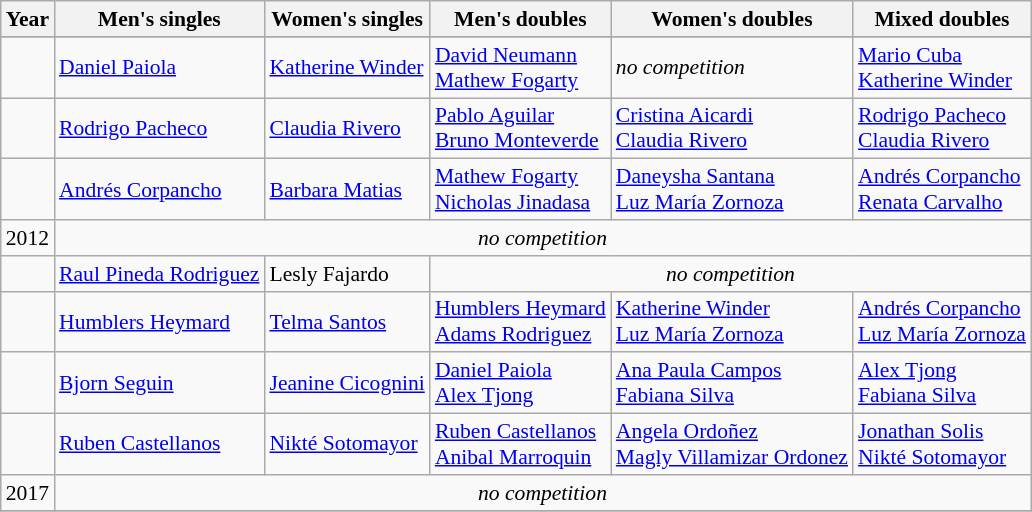<table class=wikitable style="font-size:90%;">
<tr>
<th>Year</th>
<th>Men's singles</th>
<th>Women's singles</th>
<th>Men's doubles</th>
<th>Women's doubles</th>
<th>Mixed doubles</th>
</tr>
<tr>
</tr>
<tr>
<td></td>
<td> <a href='#'>Daniel Paiola</a></td>
<td> <a href='#'>Katherine Winder</a></td>
<td> <a href='#'>David Neumann</a><br> <a href='#'>Mathew Fogarty</a></td>
<td><em>no competition</em></td>
<td> <a href='#'>Mario Cuba</a><br> <a href='#'>Katherine Winder</a></td>
</tr>
<tr>
<td></td>
<td> <a href='#'>Rodrigo Pacheco</a></td>
<td> <a href='#'>Claudia Rivero</a></td>
<td> <a href='#'>Pablo Aguilar</a><br> <a href='#'>Bruno Monteverde</a></td>
<td> <a href='#'>Cristina Aicardi</a><br> <a href='#'>Claudia Rivero</a></td>
<td> <a href='#'>Rodrigo Pacheco</a><br> <a href='#'>Claudia Rivero</a></td>
</tr>
<tr>
<td></td>
<td> <a href='#'>Andrés Corpancho</a></td>
<td> <a href='#'>Barbara Matias</a></td>
<td> <a href='#'>Mathew Fogarty</a><br> <a href='#'>Nicholas Jinadasa</a></td>
<td> <a href='#'>Daneysha Santana</a><br> <a href='#'>Luz María Zornoza</a></td>
<td> <a href='#'>Andrés Corpancho</a><br> <a href='#'>Renata Carvalho</a></td>
</tr>
<tr>
<td>2012</td>
<td colspan=5 align=center><em>no competition</em></td>
</tr>
<tr>
<td></td>
<td> <a href='#'>Raul Pineda Rodriguez</a></td>
<td> Lesly Fajardo</td>
<td colspan=3 align=center><em>no competition</em></td>
</tr>
<tr>
<td></td>
<td> <a href='#'>Humblers Heymard</a></td>
<td> <a href='#'>Telma Santos</a></td>
<td> <a href='#'>Humblers Heymard</a><br> <a href='#'>Adams Rodriguez</a></td>
<td> <a href='#'>Katherine Winder</a><br> <a href='#'>Luz María Zornoza</a></td>
<td> <a href='#'>Andrés Corpancho</a><br> <a href='#'>Luz María Zornoza</a></td>
</tr>
<tr>
<td></td>
<td> <a href='#'>Bjorn Seguin</a></td>
<td> <a href='#'>Jeanine Cicognini</a></td>
<td> <a href='#'>Daniel Paiola</a><br> <a href='#'>Alex Tjong</a></td>
<td> <a href='#'>Ana Paula Campos</a><br> <a href='#'>Fabiana Silva</a></td>
<td> <a href='#'>Alex Tjong</a><br> <a href='#'>Fabiana Silva</a></td>
</tr>
<tr>
<td></td>
<td> <a href='#'>Ruben Castellanos</a></td>
<td> <a href='#'>Nikté Sotomayor</a></td>
<td> <a href='#'>Ruben Castellanos</a><br> <a href='#'>Anibal Marroquin</a></td>
<td> <a href='#'>Angela Ordoñez</a><br> <a href='#'>Magly Villamizar Ordonez</a></td>
<td> <a href='#'>Jonathan Solis</a><br> <a href='#'>Nikté Sotomayor</a></td>
</tr>
<tr>
<td>2017</td>
<td colspan=5 align=center><em>no competition</em></td>
</tr>
<tr>
</tr>
</table>
